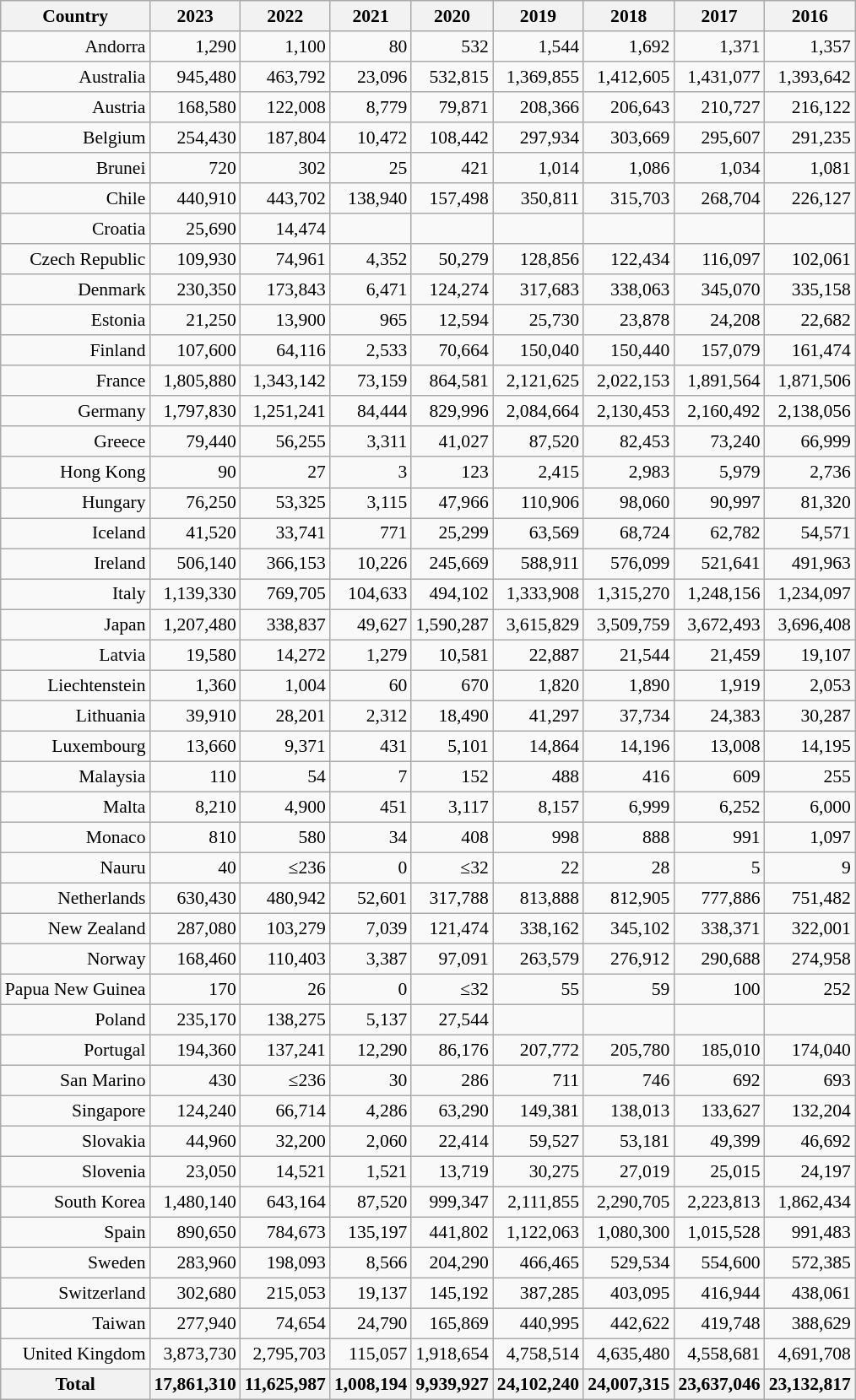<table class="wikitable sortable collapsible collapsed" style="font-size:90%; line-height:1.2; text-align:right">
<tr>
<th>Country</th>
<th>2023</th>
<th>2022</th>
<th>2021</th>
<th>2020</th>
<th>2019</th>
<th>2018</th>
<th>2017</th>
<th>2016</th>
</tr>
<tr>
<td>Andorra</td>
<td>1,290</td>
<td>1,100</td>
<td>80</td>
<td>532</td>
<td>1,544</td>
<td>1,692</td>
<td>1,371</td>
<td>1,357</td>
</tr>
<tr>
<td>Australia</td>
<td>945,480</td>
<td>463,792</td>
<td>23,096</td>
<td>532,815</td>
<td>1,369,855</td>
<td>1,412,605</td>
<td>1,431,077</td>
<td>1,393,642</td>
</tr>
<tr>
<td>Austria</td>
<td>168,580</td>
<td>122,008</td>
<td>8,779</td>
<td>79,871</td>
<td>208,366</td>
<td>206,643</td>
<td>210,727</td>
<td>216,122</td>
</tr>
<tr>
<td>Belgium</td>
<td>254,430</td>
<td>187,804</td>
<td>10,472</td>
<td>108,442</td>
<td>297,934</td>
<td>303,669</td>
<td>295,607</td>
<td>291,235</td>
</tr>
<tr>
<td>Brunei</td>
<td>720</td>
<td>302</td>
<td>25</td>
<td>421</td>
<td>1,014</td>
<td>1,086</td>
<td>1,034</td>
<td>1,081</td>
</tr>
<tr>
<td>Chile</td>
<td>440,910</td>
<td>443,702</td>
<td>138,940</td>
<td>157,498</td>
<td>350,811</td>
<td>315,703</td>
<td>268,704</td>
<td>226,127</td>
</tr>
<tr>
<td>Croatia</td>
<td>25,690</td>
<td>14,474</td>
<td></td>
<td></td>
<td></td>
<td></td>
<td></td>
<td></td>
</tr>
<tr>
<td>Czech Republic</td>
<td>109,930</td>
<td>74,961</td>
<td>4,352</td>
<td>50,279</td>
<td>128,856</td>
<td>122,434</td>
<td>116,097</td>
<td>102,061</td>
</tr>
<tr>
<td>Denmark</td>
<td>230,350</td>
<td>173,843</td>
<td>6,471</td>
<td>124,274</td>
<td>317,683</td>
<td>338,063</td>
<td>345,070</td>
<td>335,158</td>
</tr>
<tr>
<td>Estonia</td>
<td>21,250</td>
<td>13,900</td>
<td>965</td>
<td>12,594</td>
<td>25,730</td>
<td>23,878</td>
<td>24,208</td>
<td>22,682</td>
</tr>
<tr>
<td>Finland</td>
<td>107,600</td>
<td>64,116</td>
<td>2,533</td>
<td>70,664</td>
<td>150,040</td>
<td>150,440</td>
<td>157,079</td>
<td>161,474</td>
</tr>
<tr>
<td>France</td>
<td>1,805,880</td>
<td>1,343,142</td>
<td>73,159</td>
<td>864,581</td>
<td>2,121,625</td>
<td>2,022,153</td>
<td>1,891,564</td>
<td>1,871,506</td>
</tr>
<tr>
<td>Germany</td>
<td>1,797,830</td>
<td>1,251,241</td>
<td>84,444</td>
<td>829,996</td>
<td>2,084,664</td>
<td>2,130,453</td>
<td>2,160,492</td>
<td>2,138,056</td>
</tr>
<tr>
<td>Greece</td>
<td>79,440</td>
<td>56,255</td>
<td>3,311</td>
<td>41,027</td>
<td>87,520</td>
<td>82,453</td>
<td>73,240</td>
<td>66,999</td>
</tr>
<tr>
<td>Hong Kong</td>
<td>90</td>
<td>27</td>
<td>3</td>
<td>123</td>
<td>2,415</td>
<td>2,983</td>
<td>5,979</td>
<td>2,736</td>
</tr>
<tr>
<td>Hungary</td>
<td>76,250</td>
<td>53,325</td>
<td>3,115</td>
<td>47,966</td>
<td>110,906</td>
<td>98,060</td>
<td>90,997</td>
<td>81,320</td>
</tr>
<tr>
<td>Iceland</td>
<td>41,520</td>
<td>33,741</td>
<td>771</td>
<td>25,299</td>
<td>63,569</td>
<td>68,724</td>
<td>62,782</td>
<td>54,571</td>
</tr>
<tr>
<td>Ireland</td>
<td>506,140</td>
<td>366,153</td>
<td>10,226</td>
<td>245,669</td>
<td>588,911</td>
<td>576,099</td>
<td>521,641</td>
<td>491,963</td>
</tr>
<tr>
<td>Italy</td>
<td>1,139,330</td>
<td>769,705</td>
<td>104,633</td>
<td>494,102</td>
<td>1,333,908</td>
<td>1,315,270</td>
<td>1,248,156</td>
<td>1,234,097</td>
</tr>
<tr>
<td>Japan</td>
<td>1,207,480</td>
<td>338,837</td>
<td>49,627</td>
<td>1,590,287</td>
<td>3,615,829</td>
<td>3,509,759</td>
<td>3,672,493</td>
<td>3,696,408</td>
</tr>
<tr>
<td>Latvia</td>
<td>19,580</td>
<td>14,272</td>
<td>1,279</td>
<td>10,581</td>
<td>22,887</td>
<td>21,544</td>
<td>21,459</td>
<td>19,107</td>
</tr>
<tr>
<td>Liechtenstein</td>
<td>1,360</td>
<td>1,004</td>
<td>60</td>
<td>670</td>
<td>1,820</td>
<td>1,890</td>
<td>1,919</td>
<td>2,053</td>
</tr>
<tr>
<td>Lithuania</td>
<td>39,910</td>
<td>28,201</td>
<td>2,312</td>
<td>18,490</td>
<td>41,297</td>
<td>37,734</td>
<td>24,383</td>
<td>30,287</td>
</tr>
<tr>
<td>Luxembourg</td>
<td>13,660</td>
<td>9,371</td>
<td>431</td>
<td>5,101</td>
<td>14,864</td>
<td>14,196</td>
<td>13,008</td>
<td>14,195</td>
</tr>
<tr>
<td>Malaysia</td>
<td>110</td>
<td>54</td>
<td>7</td>
<td>152</td>
<td>488</td>
<td>416</td>
<td>609</td>
<td>255</td>
</tr>
<tr>
<td>Malta</td>
<td>8,210</td>
<td>4,900</td>
<td>451</td>
<td>3,117</td>
<td>8,157</td>
<td>6,999</td>
<td>6,252</td>
<td>6,000</td>
</tr>
<tr>
<td>Monaco</td>
<td>810</td>
<td>580</td>
<td>34</td>
<td>408</td>
<td>998</td>
<td>888</td>
<td>991</td>
<td>1,097</td>
</tr>
<tr>
<td>Nauru</td>
<td>40</td>
<td>≤236</td>
<td>0</td>
<td>≤32</td>
<td>22</td>
<td>28</td>
<td>5</td>
<td>9</td>
</tr>
<tr>
<td>Netherlands</td>
<td>630,430</td>
<td>480,942</td>
<td>52,601</td>
<td>317,788</td>
<td>813,888</td>
<td>812,905</td>
<td>777,886</td>
<td>751,482</td>
</tr>
<tr>
<td>New Zealand</td>
<td>287,080</td>
<td>103,279</td>
<td>7,039</td>
<td>121,474</td>
<td>338,162</td>
<td>345,102</td>
<td>338,371</td>
<td>322,001</td>
</tr>
<tr>
<td>Norway</td>
<td>168,460</td>
<td>110,403</td>
<td>3,387</td>
<td>97,091</td>
<td>263,579</td>
<td>276,912</td>
<td>290,688</td>
<td>274,958</td>
</tr>
<tr>
<td>Papua New Guinea</td>
<td>170</td>
<td>26</td>
<td>0</td>
<td>≤32</td>
<td>55</td>
<td>59</td>
<td>100</td>
<td>252</td>
</tr>
<tr>
<td>Poland</td>
<td>235,170</td>
<td>138,275</td>
<td>5,137</td>
<td>27,544</td>
<td></td>
<td></td>
<td></td>
<td></td>
</tr>
<tr>
<td>Portugal</td>
<td>194,360</td>
<td>137,241</td>
<td>12,290</td>
<td>86,176</td>
<td>207,772</td>
<td>205,780</td>
<td>185,010</td>
<td>174,040</td>
</tr>
<tr>
<td>San Marino</td>
<td>430</td>
<td>≤236</td>
<td>30</td>
<td>286</td>
<td>711</td>
<td>746</td>
<td>692</td>
<td>693</td>
</tr>
<tr>
<td>Singapore</td>
<td>124,240</td>
<td>66,714</td>
<td>4,286</td>
<td>63,290</td>
<td>149,381</td>
<td>138,013</td>
<td>133,627</td>
<td>132,204</td>
</tr>
<tr>
<td>Slovakia</td>
<td>44,960</td>
<td>32,200</td>
<td>2,060</td>
<td>22,414</td>
<td>59,527</td>
<td>53,181</td>
<td>49,399</td>
<td>46,692</td>
</tr>
<tr>
<td>Slovenia</td>
<td>23,050</td>
<td>14,521</td>
<td>1,521</td>
<td>13,719</td>
<td>30,275</td>
<td>27,019</td>
<td>25,015</td>
<td>24,197</td>
</tr>
<tr>
<td>South Korea</td>
<td>1,480,140</td>
<td>643,164</td>
<td>87,520</td>
<td>999,347</td>
<td>2,111,855</td>
<td>2,290,705</td>
<td>2,223,813</td>
<td>1,862,434</td>
</tr>
<tr>
<td>Spain</td>
<td>890,650</td>
<td>784,673</td>
<td>135,197</td>
<td>441,802</td>
<td>1,122,063</td>
<td>1,080,300</td>
<td>1,015,528</td>
<td>991,483</td>
</tr>
<tr>
<td>Sweden</td>
<td>283,960</td>
<td>198,093</td>
<td>8,566</td>
<td>204,290</td>
<td>466,465</td>
<td>529,534</td>
<td>554,600</td>
<td>572,385</td>
</tr>
<tr>
<td>Switzerland</td>
<td>302,680</td>
<td>215,053</td>
<td>19,137</td>
<td>145,192</td>
<td>387,285</td>
<td>403,095</td>
<td>416,944</td>
<td>438,061</td>
</tr>
<tr>
<td>Taiwan</td>
<td>277,940</td>
<td>74,654</td>
<td>24,790</td>
<td>165,869</td>
<td>440,995</td>
<td>442,622</td>
<td>419,748</td>
<td>388,629</td>
</tr>
<tr>
<td>United Kingdom</td>
<td>3,873,730</td>
<td>2,795,703</td>
<td>115,057</td>
<td>1,918,654</td>
<td>4,758,514</td>
<td>4,635,480</td>
<td>4,558,681</td>
<td>4,691,708</td>
</tr>
<tr class=sortbottom>
<th>Total</th>
<th>17,861,310</th>
<th>11,625,987</th>
<th>1,008,194</th>
<th>9,939,927</th>
<th>24,102,240</th>
<th>24,007,315</th>
<th>23,637,046</th>
<th>23,132,817</th>
</tr>
</table>
